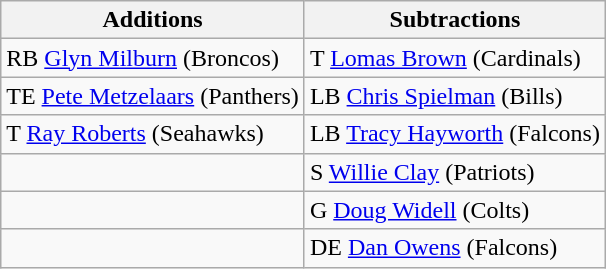<table class="wikitable">
<tr>
<th>Additions</th>
<th>Subtractions</th>
</tr>
<tr>
<td>RB <a href='#'>Glyn Milburn</a> (Broncos)</td>
<td>T <a href='#'>Lomas Brown</a> (Cardinals)</td>
</tr>
<tr>
<td>TE <a href='#'>Pete Metzelaars</a> (Panthers)</td>
<td>LB <a href='#'>Chris Spielman</a> (Bills)</td>
</tr>
<tr>
<td>T <a href='#'>Ray Roberts</a> (Seahawks)</td>
<td>LB <a href='#'>Tracy Hayworth</a> (Falcons)</td>
</tr>
<tr>
<td></td>
<td>S <a href='#'>Willie Clay</a> (Patriots)</td>
</tr>
<tr>
<td></td>
<td>G <a href='#'>Doug Widell</a> (Colts)</td>
</tr>
<tr>
<td></td>
<td>DE <a href='#'>Dan Owens</a> (Falcons)</td>
</tr>
</table>
